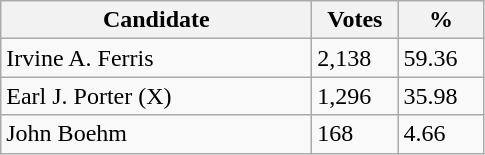<table class="wikitable sortable">
<tr>
<th bgcolor="#DDDDFF" width="200px">Candidate</th>
<th bgcolor="#DDDDFF" width="50px">Votes</th>
<th bgcolor="#DDDDFF" width="50px">%</th>
</tr>
<tr>
<td>Irvine A. Ferris</td>
<td>2,138</td>
<td>59.36</td>
</tr>
<tr>
<td>Earl J. Porter (X)</td>
<td>1,296</td>
<td>35.98</td>
</tr>
<tr>
<td>John Boehm</td>
<td>168</td>
<td>4.66</td>
</tr>
</table>
